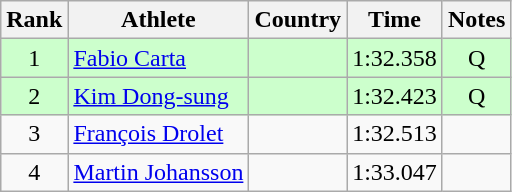<table class="wikitable" style="text-align:center">
<tr>
<th>Rank</th>
<th>Athlete</th>
<th>Country</th>
<th>Time</th>
<th>Notes</th>
</tr>
<tr bgcolor=ccffcc>
<td>1</td>
<td align=left><a href='#'>Fabio Carta</a></td>
<td align=left></td>
<td>1:32.358</td>
<td>Q</td>
</tr>
<tr bgcolor=ccffcc>
<td>2</td>
<td align=left><a href='#'>Kim Dong-sung</a></td>
<td align=left></td>
<td>1:32.423</td>
<td>Q</td>
</tr>
<tr>
<td>3</td>
<td align=left><a href='#'>François Drolet</a></td>
<td align=left></td>
<td>1:32.513</td>
<td></td>
</tr>
<tr>
<td>4</td>
<td align=left><a href='#'>Martin Johansson</a></td>
<td align=left></td>
<td>1:33.047</td>
<td></td>
</tr>
</table>
